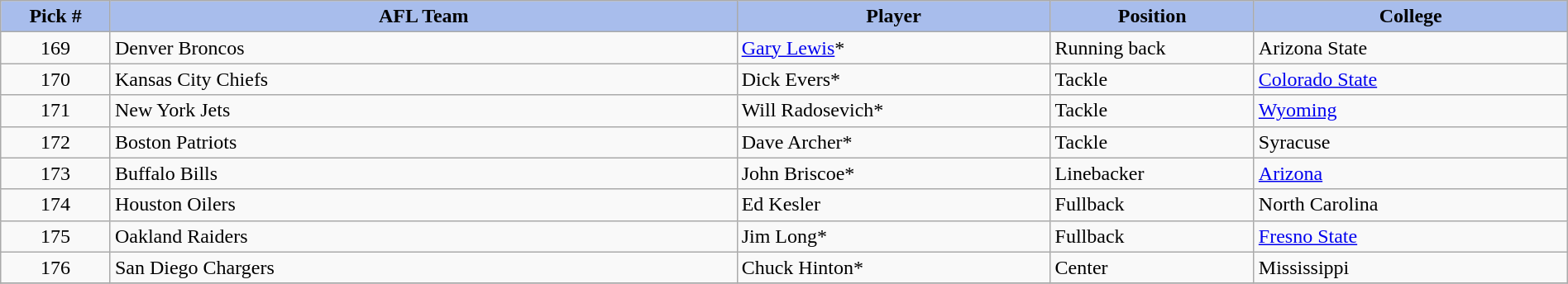<table class="wikitable sortable sortable" style="width: 100%">
<tr>
<th style="background:#A8BDEC;" width=7%>Pick #</th>
<th width=40% style="background:#A8BDEC;">AFL Team</th>
<th width=20% style="background:#A8BDEC;">Player</th>
<th width=13% style="background:#A8BDEC;">Position</th>
<th style="background:#A8BDEC;">College</th>
</tr>
<tr>
<td align=center>169</td>
<td>Denver Broncos</td>
<td><a href='#'>Gary Lewis</a>*</td>
<td>Running back</td>
<td>Arizona State</td>
</tr>
<tr>
<td align=center>170</td>
<td>Kansas City Chiefs</td>
<td>Dick Evers*</td>
<td>Tackle</td>
<td><a href='#'>Colorado State</a></td>
</tr>
<tr>
<td align=center>171</td>
<td>New York Jets</td>
<td>Will Radosevich*</td>
<td>Tackle</td>
<td><a href='#'>Wyoming</a></td>
</tr>
<tr>
<td align=center>172</td>
<td>Boston Patriots</td>
<td>Dave Archer*</td>
<td>Tackle</td>
<td>Syracuse</td>
</tr>
<tr>
<td align=center>173</td>
<td>Buffalo Bills</td>
<td>John Briscoe*</td>
<td>Linebacker</td>
<td><a href='#'>Arizona</a></td>
</tr>
<tr>
<td align=center>174</td>
<td>Houston Oilers</td>
<td>Ed Kesler</td>
<td>Fullback</td>
<td>North Carolina</td>
</tr>
<tr>
<td align=center>175</td>
<td>Oakland Raiders</td>
<td>Jim Long*</td>
<td>Fullback</td>
<td><a href='#'>Fresno State</a></td>
</tr>
<tr>
<td align=center>176</td>
<td>San Diego Chargers</td>
<td>Chuck Hinton*</td>
<td>Center</td>
<td>Mississippi</td>
</tr>
<tr>
</tr>
</table>
